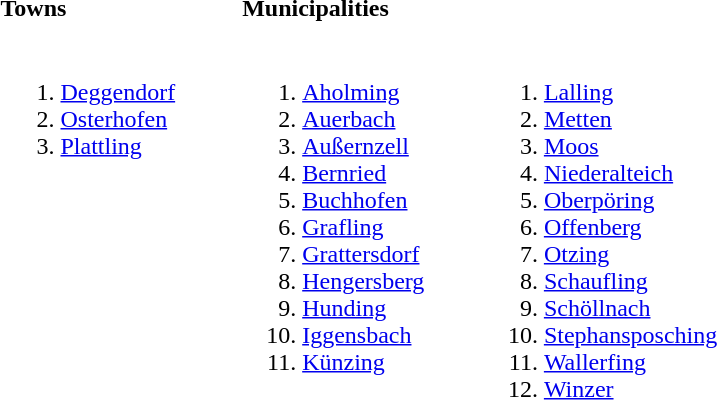<table>
<tr>
<th align=left width=33%>Towns</th>
<th align=left width=33%>Municipalities</th>
<th align=left width=33%></th>
</tr>
<tr valign=top>
<td><br><ol><li><a href='#'>Deggendorf</a></li><li><a href='#'>Osterhofen</a></li><li><a href='#'>Plattling</a></li></ol></td>
<td><br><ol><li><a href='#'>Aholming</a></li><li><a href='#'>Auerbach</a></li><li><a href='#'>Außernzell</a></li><li><a href='#'>Bernried</a></li><li><a href='#'>Buchhofen</a></li><li><a href='#'>Grafling</a></li><li><a href='#'>Grattersdorf</a></li><li><a href='#'>Hengersberg</a></li><li><a href='#'>Hunding</a></li><li><a href='#'>Iggensbach</a></li><li><a href='#'>Künzing</a></li></ol></td>
<td><br><ol>
<li> <a href='#'>Lalling</a>
<li> <a href='#'>Metten</a>
<li> <a href='#'>Moos</a>
<li> <a href='#'>Niederalteich</a>
<li> <a href='#'>Oberpöring</a>
<li> <a href='#'>Offenberg</a>
<li> <a href='#'>Otzing</a>
<li> <a href='#'>Schaufling</a>
<li> <a href='#'>Schöllnach</a>
<li> <a href='#'>Stephansposching</a>
<li> <a href='#'>Wallerfing</a>
<li> <a href='#'>Winzer</a>
</ol></td>
</tr>
</table>
